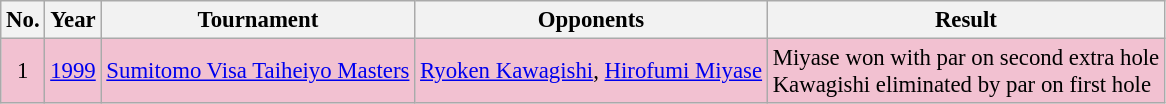<table class="wikitable" style="font-size:95%;">
<tr>
<th>No.</th>
<th>Year</th>
<th>Tournament</th>
<th>Opponents</th>
<th>Result</th>
</tr>
<tr style="background:#F2C1D1;">
<td align=center>1</td>
<td><a href='#'>1999</a></td>
<td><a href='#'>Sumitomo Visa Taiheiyo Masters</a></td>
<td> <a href='#'>Ryoken Kawagishi</a>,  <a href='#'>Hirofumi Miyase</a></td>
<td>Miyase won with par on second extra hole<br>Kawagishi eliminated by par on first hole</td>
</tr>
</table>
